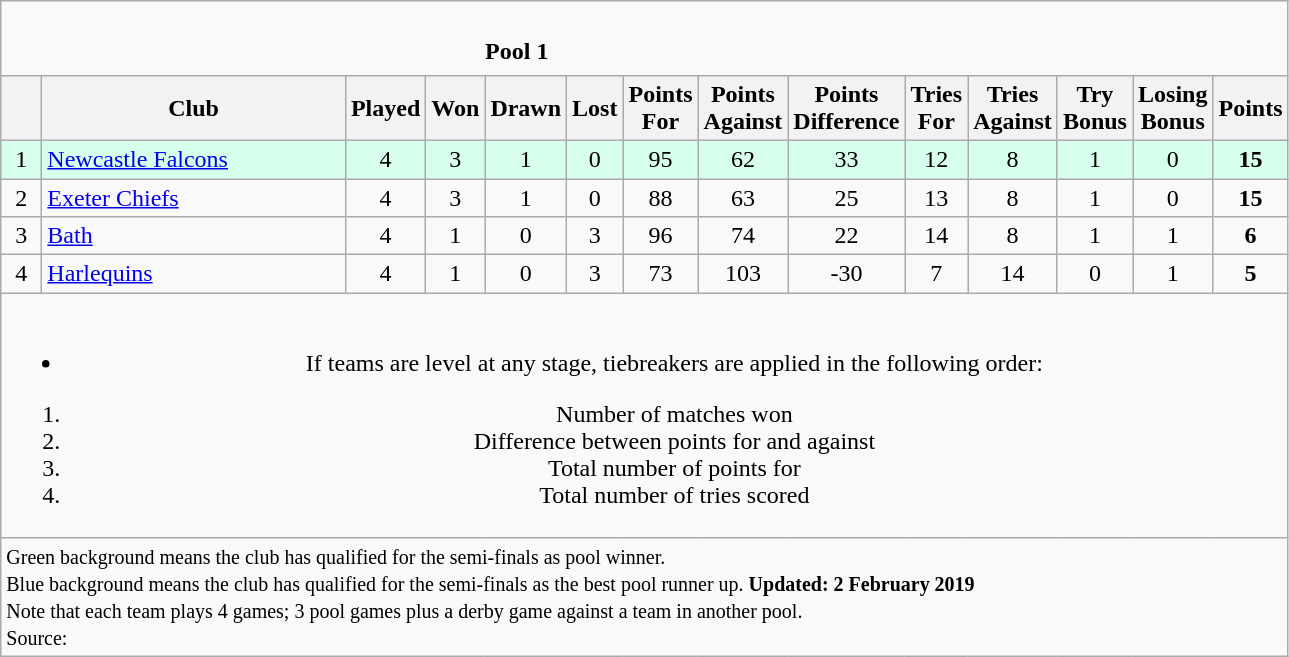<table class="wikitable" style="text-align: center;">
<tr>
<td colspan="15" cellpadding="0" cellspacing="0"><br><table border="0" width="80%" cellpadding="0" cellspacing="0">
<tr>
<td width=20% style="border:0px"></td>
<td style="border:0px"><strong>Pool 1</strong></td>
<td width=20% style="border:0px" align=right></td>
</tr>
</table>
</td>
</tr>
<tr>
<th bgcolor="#efefef" width="20"></th>
<th bgcolor="#efefef" width="195">Club</th>
<th bgcolor="#efefef" width="20">Played</th>
<th bgcolor="#efefef" width="20">Won</th>
<th bgcolor="#efefef" width="20">Drawn</th>
<th bgcolor="#efefef" width="20">Lost</th>
<th bgcolor="#efefef" width="20">Points For</th>
<th bgcolor="#efefef" width="20">Points Against</th>
<th bgcolor="#efefef" width="20">Points Difference</th>
<th bgcolor="#efefef" width="20">Tries For</th>
<th bgcolor="#efefef" width="20">Tries Against</th>
<th bgcolor="#efefef" width="20">Try Bonus</th>
<th bgcolor="#efefef" width="20">Losing Bonus</th>
<th bgcolor="#efefef" width="20">Points</th>
</tr>
<tr bgcolor=#d8ffeb align=center>
<td>1</td>
<td style="text-align:left;"><a href='#'>Newcastle Falcons</a></td>
<td>4</td>
<td>3</td>
<td>1</td>
<td>0</td>
<td>95</td>
<td>62</td>
<td>33</td>
<td>12</td>
<td>8</td>
<td>1</td>
<td>0</td>
<td><strong>15</strong></td>
</tr>
<tr>
<td>2</td>
<td style="text-align:left;"><a href='#'>Exeter Chiefs</a></td>
<td>4</td>
<td>3</td>
<td>1</td>
<td>0</td>
<td>88</td>
<td>63</td>
<td>25</td>
<td>13</td>
<td>8</td>
<td>1</td>
<td>0</td>
<td><strong>15</strong></td>
</tr>
<tr>
<td>3</td>
<td style="text-align:left;"><a href='#'>Bath</a></td>
<td>4</td>
<td>1</td>
<td>0</td>
<td>3</td>
<td>96</td>
<td>74</td>
<td>22</td>
<td>14</td>
<td>8</td>
<td>1</td>
<td>1</td>
<td><strong>6</strong></td>
</tr>
<tr>
<td>4</td>
<td style="text-align:left;"><a href='#'>Harlequins</a></td>
<td>4</td>
<td>1</td>
<td>0</td>
<td>3</td>
<td>73</td>
<td>103</td>
<td>-30</td>
<td>7</td>
<td>14</td>
<td>0</td>
<td>1</td>
<td><strong>5</strong></td>
</tr>
<tr>
<td colspan="15"><br><ul><li>If teams are level at any stage, tiebreakers are applied in the following order:</li></ul><ol><li>Number of matches won</li><li>Difference between points for and against</li><li>Total number of points for</li><li>Total number of tries scored</li></ol></td>
</tr>
<tr | style="text-align:left;" |>
<td colspan="15" style="border:0px"><small><span>Green background</span> means the club has qualified for the semi-finals as pool winner.<br><span>Blue background</span> means the club has qualified for the semi-finals as the best pool runner up. <strong>Updated: 2 February 2019</strong><br>Note that each team plays 4 games; 3 pool games plus a derby game against a team in another pool.<br>Source: </small></td>
</tr>
</table>
